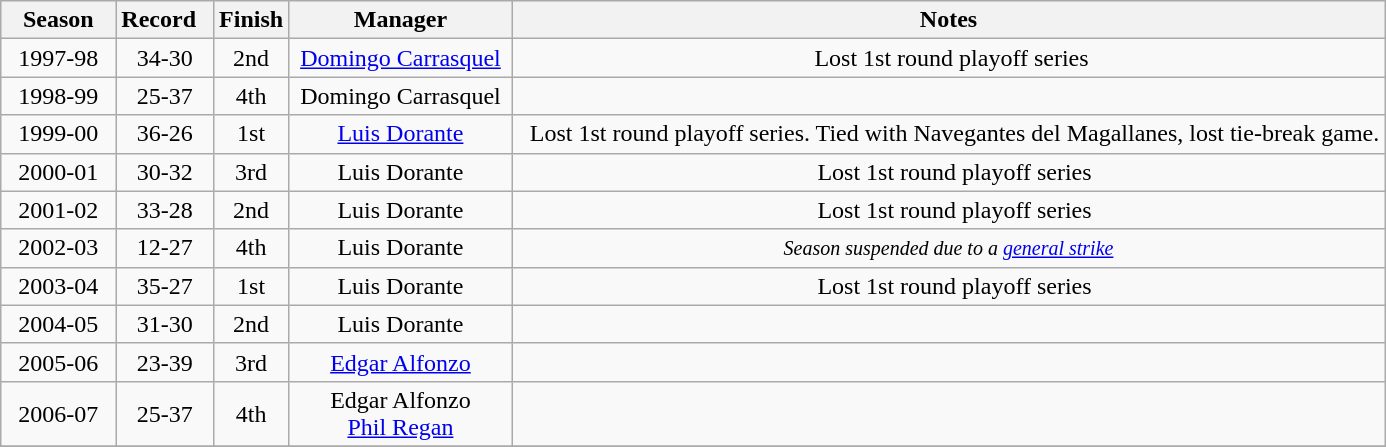<table class="wikitable">
<tr style="background: #F2F2F2;">
<th>Season</th>
<th>Record  </th>
<th>Finish</th>
<th>Manager</th>
<th>Notes</th>
</tr>
<tr align=center>
<td>  1997-98  </td>
<td>34-30</td>
<td>2nd</td>
<td> <a href='#'>Domingo Carrasquel</a> </td>
<td> Lost  1st round playoff series</td>
</tr>
<tr align=center>
<td>1998-99</td>
<td>25-37</td>
<td>4th</td>
<td>Domingo Carrasquel</td>
<td></td>
</tr>
<tr align=center>
<td>1999-00</td>
<td>36-26</td>
<td>1st</td>
<td><a href='#'>Luis Dorante</a></td>
<td>  Lost 1st round playoff series. Tied with Navegantes del Magallanes, lost tie-break game.</td>
</tr>
<tr align=center>
<td>2000-01</td>
<td>30-32</td>
<td>3rd</td>
<td>Luis Dorante</td>
<td>  Lost 1st round playoff series</td>
</tr>
<tr align=center>
<td>2001-02</td>
<td>33-28</td>
<td>2nd</td>
<td>Luis Dorante</td>
<td>  Lost  1st round playoff series</td>
</tr>
<tr align=center>
<td>2002-03</td>
<td>12-27</td>
<td>4th</td>
<td>Luis Dorante</td>
<td><small><em>Season suspended due to a <a href='#'>general strike</a></em></small></td>
</tr>
<tr align=center>
<td>2003-04</td>
<td>35-27</td>
<td>1st</td>
<td>Luis Dorante</td>
<td>  Lost  1st round playoff series</td>
</tr>
<tr align=center>
<td>2004-05</td>
<td>31-30</td>
<td>2nd</td>
<td>Luis Dorante</td>
<td></td>
</tr>
<tr align=center>
<td>2005-06</td>
<td>23-39</td>
<td>3rd</td>
<td><a href='#'>Edgar Alfonzo</a></td>
<td></td>
</tr>
<tr align=center>
<td>2006-07</td>
<td>25-37</td>
<td>4th</td>
<td>Edgar Alfonzo<br><a href='#'>Phil Regan</a></td>
<td></td>
</tr>
<tr align=center>
</tr>
</table>
